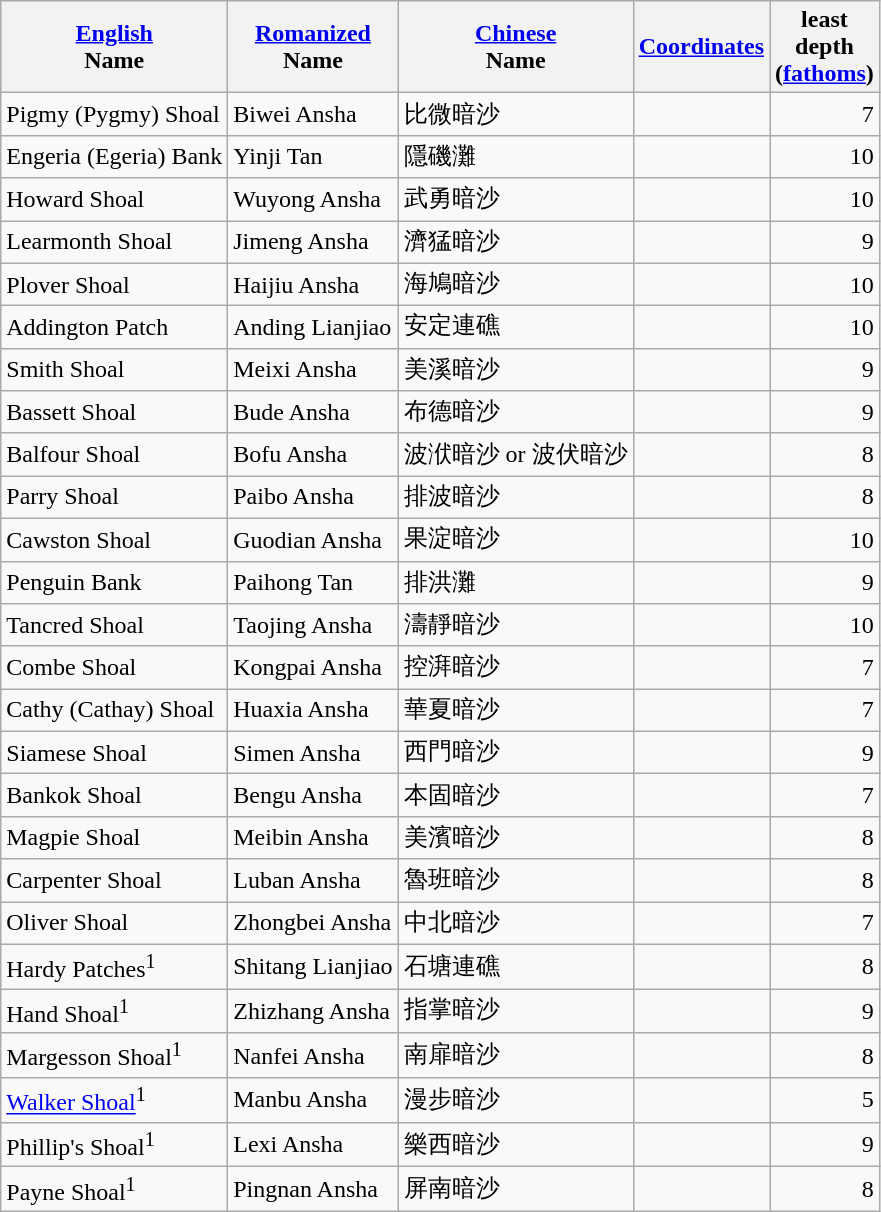<table class="wikitable sortable">
<tr>
<th><a href='#'>English</a><br>Name</th>
<th><a href='#'>Romanized</a><br>Name</th>
<th><a href='#'>Chinese</a><br>Name</th>
<th><a href='#'>Coordinates</a></th>
<th>least<br>depth<br>(<a href='#'>fathoms</a>)</th>
</tr>
<tr>
<td>Pigmy (Pygmy) Shoal</td>
<td>Biwei Ansha</td>
<td>比微暗沙</td>
<td></td>
<td align="right">7</td>
</tr>
<tr>
<td>Engeria (Egeria) Bank</td>
<td>Yinji Tan</td>
<td>隱磯灘</td>
<td></td>
<td align="right">10</td>
</tr>
<tr>
<td>Howard Shoal</td>
<td>Wuyong Ansha</td>
<td>武勇暗沙</td>
<td></td>
<td align="right">10</td>
</tr>
<tr>
<td>Learmonth Shoal</td>
<td>Jimeng Ansha</td>
<td>濟猛暗沙</td>
<td></td>
<td align="right">9</td>
</tr>
<tr>
<td>Plover Shoal</td>
<td>Haijiu Ansha</td>
<td>海鳩暗沙</td>
<td></td>
<td align="right">10</td>
</tr>
<tr>
<td>Addington Patch</td>
<td>Anding Lianjiao</td>
<td>安定連礁</td>
<td></td>
<td align="right">10</td>
</tr>
<tr>
<td>Smith Shoal</td>
<td>Meixi Ansha</td>
<td>美溪暗沙</td>
<td></td>
<td align="right">9</td>
</tr>
<tr>
<td>Bassett Shoal</td>
<td>Bude Ansha</td>
<td>布德暗沙</td>
<td></td>
<td align="right">9</td>
</tr>
<tr>
<td>Balfour Shoal</td>
<td>Bofu Ansha</td>
<td>波洑暗沙 or 波伏暗沙</td>
<td></td>
<td align="right">8</td>
</tr>
<tr>
<td>Parry Shoal</td>
<td>Paibo Ansha</td>
<td>排波暗沙</td>
<td></td>
<td align="right">8</td>
</tr>
<tr>
<td>Cawston Shoal</td>
<td>Guodian Ansha</td>
<td>果淀暗沙</td>
<td></td>
<td align="right">10</td>
</tr>
<tr>
<td>Penguin Bank</td>
<td>Paihong Tan</td>
<td>排洪灘</td>
<td></td>
<td align="right">9</td>
</tr>
<tr>
<td>Tancred Shoal</td>
<td>Taojing Ansha</td>
<td>濤靜暗沙</td>
<td></td>
<td align="right">10</td>
</tr>
<tr>
<td>Combe Shoal</td>
<td>Kongpai Ansha</td>
<td>控湃暗沙</td>
<td></td>
<td align="right">7</td>
</tr>
<tr>
<td>Cathy (Cathay) Shoal</td>
<td>Huaxia Ansha</td>
<td>華夏暗沙</td>
<td></td>
<td align="right">7</td>
</tr>
<tr>
<td>Siamese Shoal</td>
<td>Simen Ansha</td>
<td>西門暗沙</td>
<td></td>
<td align="right">9</td>
</tr>
<tr>
<td>Bankok Shoal</td>
<td>Bengu Ansha</td>
<td>本固暗沙</td>
<td></td>
<td align="right">7</td>
</tr>
<tr>
<td>Magpie Shoal</td>
<td>Meibin Ansha</td>
<td>美濱暗沙</td>
<td></td>
<td align="right">8</td>
</tr>
<tr>
<td>Carpenter Shoal</td>
<td>Luban Ansha</td>
<td>魯班暗沙</td>
<td></td>
<td align="right">8</td>
</tr>
<tr>
<td>Oliver Shoal</td>
<td>Zhongbei Ansha</td>
<td>中北暗沙</td>
<td></td>
<td align="right">7</td>
</tr>
<tr>
<td>Hardy Patches<sup>1</sup></td>
<td>Shitang Lianjiao</td>
<td>石塘連礁</td>
<td></td>
<td align="right">8</td>
</tr>
<tr>
<td>Hand Shoal<sup>1</sup></td>
<td>Zhizhang Ansha</td>
<td>指掌暗沙</td>
<td></td>
<td align="right">9</td>
</tr>
<tr>
<td>Margesson Shoal<sup>1</sup></td>
<td>Nanfei Ansha</td>
<td>南扉暗沙</td>
<td></td>
<td align="right">8</td>
</tr>
<tr>
<td><a href='#'>Walker Shoal</a><sup>1</sup></td>
<td>Manbu Ansha</td>
<td>漫步暗沙</td>
<td></td>
<td align="right">5</td>
</tr>
<tr>
<td>Phillip's Shoal<sup>1</sup></td>
<td>Lexi Ansha</td>
<td>樂西暗沙</td>
<td></td>
<td align="right">9</td>
</tr>
<tr>
<td>Payne Shoal<sup>1</sup></td>
<td>Pingnan Ansha</td>
<td>屏南暗沙</td>
<td></td>
<td align="right">8</td>
</tr>
</table>
